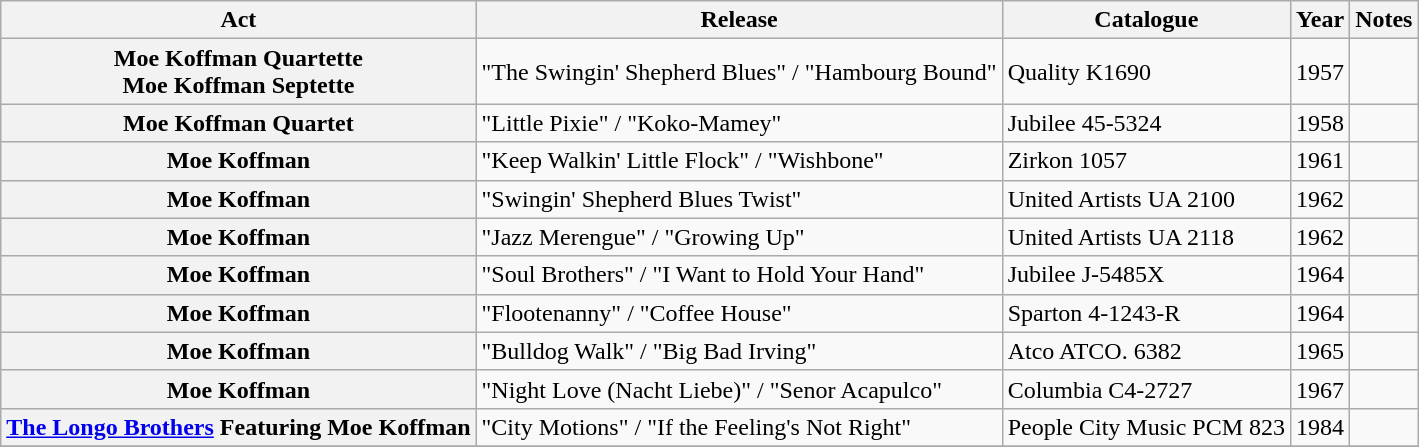<table class="wikitable plainrowheaders sortable">
<tr>
<th scope="col" class="unsortable">Act</th>
<th scope="col">Release</th>
<th scope="col">Catalogue</th>
<th scope="col">Year</th>
<th scope="col" class="unsortable">Notes</th>
</tr>
<tr>
<th scope="row">Moe Koffman Quartette<br> Moe Koffman Septette</th>
<td>"The Swingin' Shepherd Blues" / "Hambourg Bound"</td>
<td>Quality K1690</td>
<td>1957</td>
<td></td>
</tr>
<tr>
<th scope="row">Moe Koffman Quartet</th>
<td>"Little Pixie" / "Koko-Mamey"</td>
<td>Jubilee 45-5324</td>
<td>1958</td>
<td></td>
</tr>
<tr>
<th scope="row">Moe Koffman</th>
<td>"Keep Walkin' Little Flock" / "Wishbone"</td>
<td>Zirkon 1057</td>
<td>1961</td>
<td></td>
</tr>
<tr>
<th scope="row">Moe Koffman</th>
<td>"Swingin' Shepherd Blues Twist"</td>
<td>United Artists UA 2100</td>
<td>1962</td>
<td></td>
</tr>
<tr>
<th scope="row">Moe Koffman</th>
<td>"Jazz Merengue" / "Growing Up"</td>
<td>United Artists UA 2118</td>
<td>1962</td>
<td></td>
</tr>
<tr>
<th scope="row">Moe Koffman</th>
<td>"Soul Brothers" / "I Want to Hold Your Hand"</td>
<td>Jubilee J-5485X</td>
<td>1964</td>
<td></td>
</tr>
<tr>
<th scope="row">Moe Koffman</th>
<td>"Flootenanny" / "Coffee House"</td>
<td>Sparton 4-1243-R</td>
<td>1964</td>
<td></td>
</tr>
<tr>
<th scope="row">Moe Koffman</th>
<td>"Bulldog Walk" / "Big Bad Irving"</td>
<td>Atco ATCO. 6382</td>
<td>1965</td>
<td></td>
</tr>
<tr>
<th scope="row">Moe Koffman</th>
<td>"Night Love (Nacht Liebe)" / "Senor Acapulco"</td>
<td>Columbia C4-2727</td>
<td>1967</td>
<td> </td>
</tr>
<tr>
<th scope="row"><a href='#'>The Longo Brothers</a> Featuring Moe Koffman</th>
<td>"City Motions" / "If the Feeling's Not Right"</td>
<td>People City Music PCM 823</td>
<td>1984</td>
<td></td>
</tr>
<tr>
</tr>
</table>
